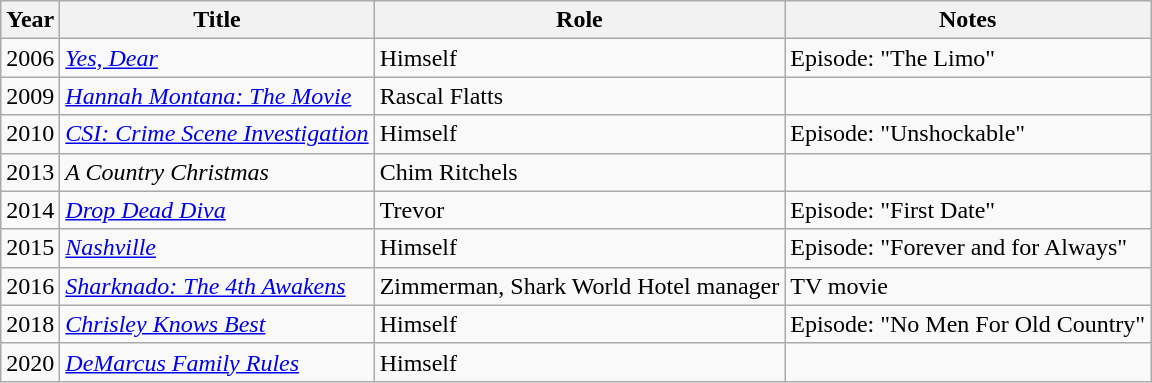<table class="wikitable sortable">
<tr>
<th>Year</th>
<th>Title</th>
<th>Role</th>
<th class="unsortable">Notes</th>
</tr>
<tr>
<td>2006</td>
<td><em><a href='#'>Yes, Dear</a></em></td>
<td>Himself</td>
<td>Episode: "The Limo"</td>
</tr>
<tr>
<td>2009</td>
<td><em><a href='#'>Hannah Montana: The Movie </a></em></td>
<td>Rascal Flatts</td>
<td></td>
</tr>
<tr>
<td>2010</td>
<td><em><a href='#'>CSI: Crime Scene Investigation</a></em></td>
<td>Himself</td>
<td>Episode: "Unshockable"</td>
</tr>
<tr>
<td>2013</td>
<td><em>A Country Christmas</em></td>
<td>Chim Ritchels</td>
<td></td>
</tr>
<tr>
<td>2014</td>
<td><em><a href='#'>Drop Dead Diva</a></em></td>
<td>Trevor</td>
<td>Episode: "First Date"</td>
</tr>
<tr>
<td>2015</td>
<td><em><a href='#'>Nashville</a></em></td>
<td>Himself</td>
<td>Episode: "Forever and for Always"</td>
</tr>
<tr>
<td>2016</td>
<td><em><a href='#'>Sharknado: The 4th Awakens</a></em></td>
<td>Zimmerman, Shark World Hotel manager</td>
<td>TV movie</td>
</tr>
<tr>
<td>2018</td>
<td><em><a href='#'>Chrisley Knows Best</a></em></td>
<td>Himself</td>
<td>Episode: "No Men For Old Country"</td>
</tr>
<tr>
<td>2020</td>
<td><em><a href='#'>DeMarcus Family Rules</a></em></td>
<td>Himself</td>
<td></td>
</tr>
</table>
